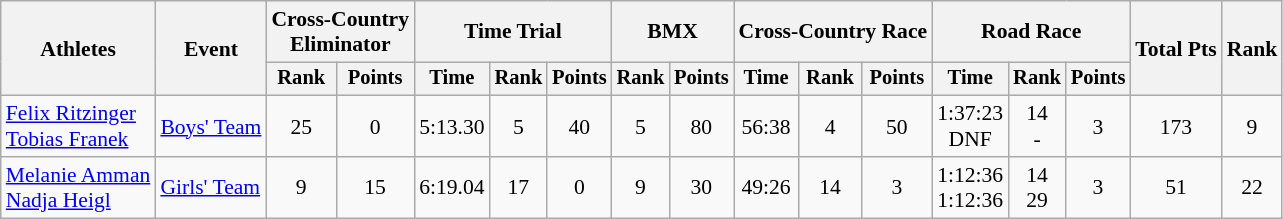<table class="wikitable" style="font-size:90%;">
<tr>
<th rowspan=2>Athletes</th>
<th rowspan=2>Event</th>
<th colspan=2>Cross-Country<br>Eliminator</th>
<th colspan=3>Time Trial</th>
<th colspan=2>BMX</th>
<th colspan=3>Cross-Country Race</th>
<th colspan=3>Road Race</th>
<th rowspan=2>Total Pts</th>
<th rowspan=2>Rank</th>
</tr>
<tr style="font-size:95%">
<th>Rank</th>
<th>Points</th>
<th>Time</th>
<th>Rank</th>
<th>Points</th>
<th>Rank</th>
<th>Points</th>
<th>Time</th>
<th>Rank</th>
<th>Points</th>
<th>Time</th>
<th>Rank</th>
<th>Points</th>
</tr>
<tr align=center>
<td align=left><a href='#'>Felix Ritzinger</a><br><a href='#'>Tobias Franek</a></td>
<td align=left><a href='#'>Boys' Team</a></td>
<td>25</td>
<td>0</td>
<td>5:13.30</td>
<td>5</td>
<td>40</td>
<td>5</td>
<td>80</td>
<td>56:38</td>
<td>4</td>
<td>50</td>
<td>1:37:23<br>DNF</td>
<td>14<br> -</td>
<td>3</td>
<td>173</td>
<td>9</td>
</tr>
<tr align=center>
<td align=left><a href='#'>Melanie Amman</a><br><a href='#'>Nadja Heigl</a></td>
<td align=left><a href='#'>Girls' Team</a></td>
<td>9</td>
<td>15</td>
<td>6:19.04</td>
<td>17</td>
<td>0</td>
<td>9</td>
<td>30</td>
<td>49:26</td>
<td>14</td>
<td>3</td>
<td>1:12:36<br>1:12:36</td>
<td>14<br>29</td>
<td>3</td>
<td>51</td>
<td>22</td>
</tr>
</table>
